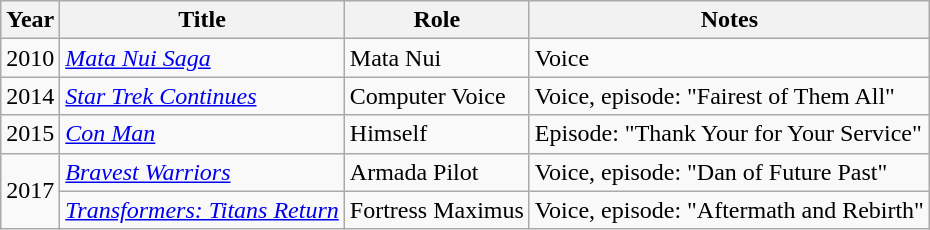<table class="wikitable sortable">
<tr>
<th>Year</th>
<th>Title</th>
<th>Role</th>
<th>Notes</th>
</tr>
<tr>
<td>2010</td>
<td><em><a href='#'>Mata Nui Saga</a></em></td>
<td>Mata Nui</td>
<td>Voice</td>
</tr>
<tr>
<td>2014</td>
<td><em><a href='#'>Star Trek Continues</a></em></td>
<td>Computer Voice</td>
<td>Voice, episode: "Fairest of Them All"</td>
</tr>
<tr>
<td>2015</td>
<td><em><a href='#'>Con Man</a></em></td>
<td>Himself</td>
<td>Episode: "Thank Your for Your Service"</td>
</tr>
<tr>
<td rowspan="2">2017</td>
<td><em><a href='#'>Bravest Warriors</a></em></td>
<td>Armada Pilot</td>
<td>Voice, episode: "Dan of Future Past"</td>
</tr>
<tr>
<td><em><a href='#'>Transformers: Titans Return</a></em></td>
<td>Fortress Maximus</td>
<td>Voice, episode: "Aftermath and Rebirth"</td>
</tr>
</table>
